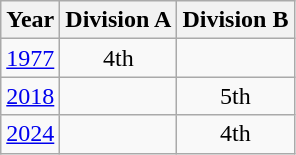<table class="wikitable" style="text-align:center">
<tr>
<th>Year</th>
<th>Division A</th>
<th>Division B</th>
</tr>
<tr>
<td><a href='#'>1977</a></td>
<td>4th</td>
<td></td>
</tr>
<tr>
<td><a href='#'>2018</a></td>
<td></td>
<td>5th</td>
</tr>
<tr>
<td><a href='#'>2024</a></td>
<td></td>
<td>4th</td>
</tr>
</table>
